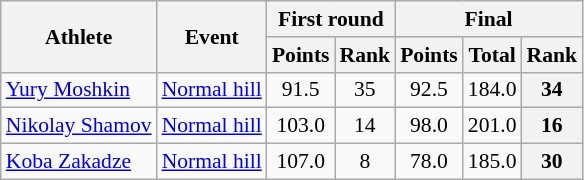<table class="wikitable" style="font-size:90%">
<tr>
<th rowspan="2">Athlete</th>
<th rowspan="2">Event</th>
<th colspan="2">First round</th>
<th colspan="3">Final</th>
</tr>
<tr>
<th>Points</th>
<th>Rank</th>
<th>Points</th>
<th>Total</th>
<th>Rank</th>
</tr>
<tr>
<td><a href='#'>Yury Moshkin</a></td>
<td><a href='#'>Normal hill</a></td>
<td align="center">91.5</td>
<td align="center">35</td>
<td align="center">92.5</td>
<td align="center">184.0</td>
<th align="center">34</th>
</tr>
<tr>
<td><a href='#'>Nikolay Shamov</a></td>
<td><a href='#'>Normal hill</a></td>
<td align="center">103.0</td>
<td align="center">14</td>
<td align="center">98.0</td>
<td align="center">201.0</td>
<th align="center">16</th>
</tr>
<tr>
<td><a href='#'>Koba Zakadze</a></td>
<td><a href='#'>Normal hill</a></td>
<td align="center">107.0</td>
<td align="center">8</td>
<td align="center">78.0</td>
<td align="center">185.0</td>
<th align="center">30</th>
</tr>
</table>
